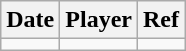<table class="wikitable">
<tr>
<th>Date</th>
<th>Player</th>
<th>Ref</th>
</tr>
<tr>
<td></td>
<td></td>
<td></td>
</tr>
</table>
